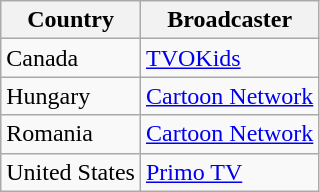<table class="wikitable">
<tr>
<th>Country</th>
<th>Broadcaster</th>
</tr>
<tr>
<td>Canada</td>
<td><a href='#'>TVOKids</a></td>
</tr>
<tr>
<td>Hungary</td>
<td><a href='#'>Cartoon Network</a></td>
</tr>
<tr>
<td>Romania</td>
<td><a href='#'>Cartoon Network</a></td>
</tr>
<tr>
<td>United States</td>
<td><a href='#'>Primo TV</a></td>
</tr>
</table>
